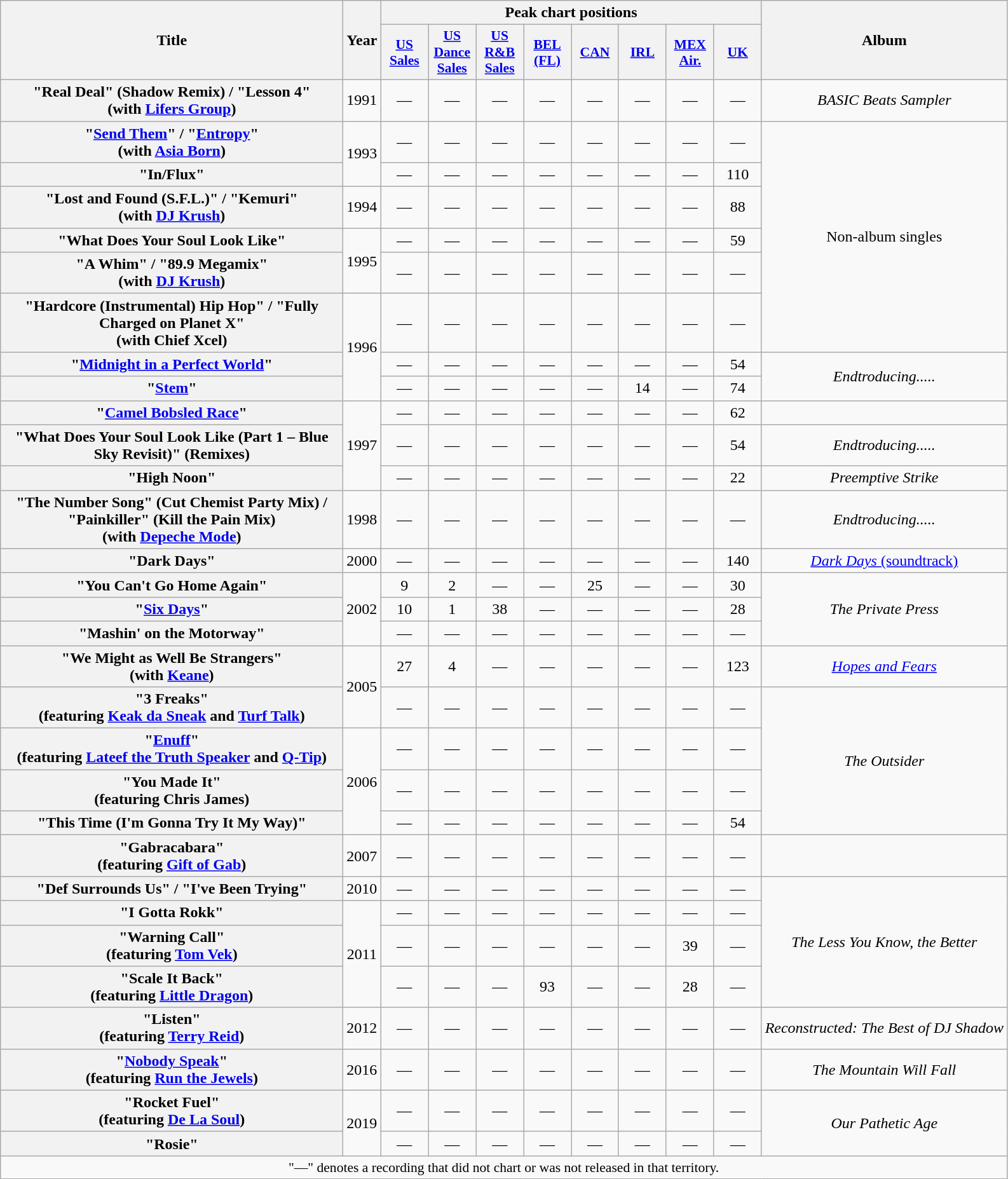<table class="wikitable plainrowheaders" style="text-align:center;">
<tr>
<th scope="col" rowspan="2" style="width:22em;">Title</th>
<th scope="col" rowspan="2">Year</th>
<th scope="col" colspan="8">Peak chart positions</th>
<th scope="col" rowspan="2">Album</th>
</tr>
<tr>
<th scope="col" style="width:3em;font-size:90%;"><a href='#'>US<br>Sales</a><br></th>
<th scope="col" style="width:3em;font-size:90%;"><a href='#'>US<br>Dance<br>Sales</a><br></th>
<th scope="col" style="width:3em;font-size:90%;"><a href='#'>US<br>R&B<br>Sales</a><br></th>
<th scope="col" style="width:3em;font-size:90%;"><a href='#'>BEL<br>(FL)</a><br></th>
<th scope="col" style="width:3em;font-size:90%;"><a href='#'>CAN</a><br></th>
<th scope="col" style="width:3em;font-size:90%;"><a href='#'>IRL</a><br></th>
<th scope="col" style="width:3em;font-size:90%;"><a href='#'>MEX<br>Air.</a><br></th>
<th scope="col" style="width:3em;font-size:90%;"><a href='#'>UK</a><br></th>
</tr>
<tr>
<th scope="row">"Real Deal" (Shadow Remix) / "Lesson 4"<br><span>(with <a href='#'>Lifers Group</a>)</span></th>
<td>1991</td>
<td>—</td>
<td>—</td>
<td>—</td>
<td>—</td>
<td>—</td>
<td>—</td>
<td>—</td>
<td>—</td>
<td><em>BASIC Beats Sampler</em></td>
</tr>
<tr>
<th scope="row">"<a href='#'>Send Them</a>" / "<a href='#'>Entropy</a>"<br><span>(with <a href='#'>Asia Born</a>)</span></th>
<td rowspan="2">1993</td>
<td>—</td>
<td>—</td>
<td>—</td>
<td>—</td>
<td>—</td>
<td>—</td>
<td>—</td>
<td>—</td>
<td rowspan="6">Non-album singles</td>
</tr>
<tr>
<th scope="row">"In/Flux"</th>
<td>—</td>
<td>—</td>
<td>—</td>
<td>—</td>
<td>—</td>
<td>—</td>
<td>—</td>
<td>110</td>
</tr>
<tr>
<th scope="row">"Lost and Found (S.F.L.)" / "Kemuri"<br><span>(with <a href='#'>DJ Krush</a>)</span></th>
<td rowspan="1">1994</td>
<td>—</td>
<td>—</td>
<td>—</td>
<td>—</td>
<td>—</td>
<td>—</td>
<td>—</td>
<td>88</td>
</tr>
<tr>
<th scope="row">"What Does Your Soul Look Like"</th>
<td rowspan="2">1995</td>
<td>—</td>
<td>—</td>
<td>—</td>
<td>—</td>
<td>—</td>
<td>—</td>
<td>—</td>
<td>59</td>
</tr>
<tr>
<th scope="row">"A Whim" / "89.9 Megamix"<br><span>(with <a href='#'>DJ Krush</a>)</span></th>
<td>—</td>
<td>—</td>
<td>—</td>
<td>—</td>
<td>—</td>
<td>—</td>
<td>—</td>
<td>—</td>
</tr>
<tr>
<th scope="row">"Hardcore (Instrumental) Hip Hop" / "Fully Charged on Planet X"<br><span>(with Chief Xcel)</span></th>
<td rowspan="3">1996</td>
<td>—</td>
<td>—</td>
<td>—</td>
<td>—</td>
<td>—</td>
<td>—</td>
<td>—</td>
<td>—</td>
</tr>
<tr>
<th scope="row">"<a href='#'>Midnight in a Perfect World</a>"</th>
<td>—</td>
<td>—</td>
<td>—</td>
<td>—</td>
<td>—</td>
<td>—</td>
<td>—</td>
<td>54</td>
<td rowspan="2"><em>Endtroducing.....</em></td>
</tr>
<tr>
<th scope="row">"<a href='#'>Stem</a>"</th>
<td>—</td>
<td>—</td>
<td>—</td>
<td>—</td>
<td>—</td>
<td>14</td>
<td>—</td>
<td>74</td>
</tr>
<tr>
<th scope="row">"<a href='#'>Camel Bobsled Race</a>"</th>
<td rowspan="3">1997</td>
<td>—</td>
<td>—</td>
<td>—</td>
<td>—</td>
<td>—</td>
<td>—</td>
<td>—</td>
<td>62</td>
<td></td>
</tr>
<tr>
<th scope="row">"What Does Your Soul Look Like (Part 1 – Blue Sky Revisit)" (Remixes)</th>
<td>—</td>
<td>—</td>
<td>—</td>
<td>—</td>
<td>—</td>
<td>—</td>
<td>—</td>
<td>54</td>
<td><em>Endtroducing.....</em></td>
</tr>
<tr>
<th scope="row">"High Noon"</th>
<td>—</td>
<td>—</td>
<td>—</td>
<td>—</td>
<td>—</td>
<td>—</td>
<td>—</td>
<td>22</td>
<td><em>Preemptive Strike</em></td>
</tr>
<tr>
<th scope="row">"The Number Song" (Cut Chemist Party Mix) / "Painkiller" (Kill the Pain Mix)<br><span>(with <a href='#'>Depeche Mode</a>)</span></th>
<td>1998</td>
<td>—</td>
<td>—</td>
<td>—</td>
<td>—</td>
<td>—</td>
<td>—</td>
<td>—</td>
<td>—</td>
<td><em>Endtroducing.....</em></td>
</tr>
<tr>
<th scope="row">"Dark Days"</th>
<td>2000</td>
<td>—</td>
<td>—</td>
<td>—</td>
<td>—</td>
<td>—</td>
<td>—</td>
<td>—</td>
<td>140</td>
<td><a href='#'><em>Dark Days</em> (soundtrack)</a></td>
</tr>
<tr>
<th scope="row">"You Can't Go Home Again"</th>
<td rowspan="3">2002</td>
<td>9</td>
<td>2</td>
<td>—</td>
<td>—</td>
<td>25</td>
<td>—</td>
<td>—</td>
<td>30</td>
<td rowspan="3"><em>The Private Press</em></td>
</tr>
<tr>
<th scope="row">"<a href='#'>Six Days</a>"</th>
<td>10</td>
<td>1</td>
<td>38</td>
<td>—</td>
<td>—</td>
<td>—</td>
<td>—</td>
<td>28</td>
</tr>
<tr>
<th scope="row">"Mashin' on the Motorway"</th>
<td>—</td>
<td>—</td>
<td>—</td>
<td>—</td>
<td>—</td>
<td>—</td>
<td>—</td>
<td>—</td>
</tr>
<tr>
<th scope="row">"We Might as Well Be Strangers"<br><span>(with <a href='#'>Keane</a>)</span></th>
<td rowspan="2">2005</td>
<td>27</td>
<td>4</td>
<td>—</td>
<td>—</td>
<td>—</td>
<td>—</td>
<td>—</td>
<td>123</td>
<td><em><a href='#'>Hopes and Fears</a></em></td>
</tr>
<tr>
<th scope="row">"3 Freaks"<br><span>(featuring <a href='#'>Keak da Sneak</a> and <a href='#'>Turf Talk</a>)</span></th>
<td>—</td>
<td>—</td>
<td>—</td>
<td>—</td>
<td>—</td>
<td>—</td>
<td>—</td>
<td>—</td>
<td rowspan="4"><em>The Outsider</em></td>
</tr>
<tr>
<th scope="row">"<a href='#'>Enuff</a>"<br><span>(featuring <a href='#'>Lateef the Truth Speaker</a> and <a href='#'>Q-Tip</a>)</span></th>
<td rowspan="3">2006</td>
<td>—</td>
<td>—</td>
<td>—</td>
<td>—</td>
<td>—</td>
<td>—</td>
<td>—</td>
<td>—</td>
</tr>
<tr>
<th scope="row">"You Made It"<br><span>(featuring Chris James)</span></th>
<td>—</td>
<td>—</td>
<td>—</td>
<td>—</td>
<td>—</td>
<td>—</td>
<td>—</td>
<td>—</td>
</tr>
<tr>
<th scope="row">"This Time (I'm Gonna Try It My Way)"</th>
<td>—</td>
<td>—</td>
<td>—</td>
<td>—</td>
<td>—</td>
<td>—</td>
<td>—</td>
<td>54</td>
</tr>
<tr>
<th scope="row">"Gabracabara"<br><span>(featuring <a href='#'>Gift of Gab</a>)</span></th>
<td>2007</td>
<td>—</td>
<td>—</td>
<td>—</td>
<td>—</td>
<td>—</td>
<td>—</td>
<td>—</td>
<td>—</td>
<td></td>
</tr>
<tr>
<th scope="row">"Def Surrounds Us" / "I've Been Trying"</th>
<td>2010</td>
<td>—</td>
<td>—</td>
<td>—</td>
<td>—</td>
<td>—</td>
<td>—</td>
<td>—</td>
<td>—</td>
<td rowspan="4"><em>The Less You Know, the Better</em></td>
</tr>
<tr>
<th scope="row">"I Gotta Rokk"</th>
<td rowspan="3">2011</td>
<td>—</td>
<td>—</td>
<td>—</td>
<td>—</td>
<td>—</td>
<td>—</td>
<td>—</td>
<td>—</td>
</tr>
<tr>
<th scope="row">"Warning Call"<br><span>(featuring <a href='#'>Tom Vek</a>)</span></th>
<td>—</td>
<td>—</td>
<td>—</td>
<td>—</td>
<td>—</td>
<td>—</td>
<td>39</td>
<td>—</td>
</tr>
<tr>
<th scope="row">"Scale It Back"<br><span>(featuring <a href='#'>Little Dragon</a>)</span></th>
<td>—</td>
<td>—</td>
<td>—</td>
<td>93</td>
<td>—</td>
<td>—</td>
<td>28</td>
<td>—</td>
</tr>
<tr>
<th scope="row">"Listen"<br><span>(featuring <a href='#'>Terry Reid</a>)</span></th>
<td>2012</td>
<td>—</td>
<td>—</td>
<td>—</td>
<td>—</td>
<td>—</td>
<td>—</td>
<td>—</td>
<td>—</td>
<td><em>Reconstructed: The Best of DJ Shadow</em></td>
</tr>
<tr>
<th scope="row">"<a href='#'>Nobody Speak</a>"<br><span>(featuring <a href='#'>Run the Jewels</a>)</span></th>
<td>2016</td>
<td>—</td>
<td>—</td>
<td>—</td>
<td>—</td>
<td>—</td>
<td>—</td>
<td>—</td>
<td>—</td>
<td><em>The Mountain Will Fall</em></td>
</tr>
<tr>
<th scope="row">"Rocket Fuel"<br><span>(featuring <a href='#'>De La Soul</a>)</span></th>
<td rowspan="2">2019</td>
<td>—</td>
<td>—</td>
<td>—</td>
<td>—</td>
<td>—</td>
<td>—</td>
<td>—</td>
<td>—</td>
<td rowspan="2"><em>Our Pathetic Age</em></td>
</tr>
<tr>
<th scope="row">"Rosie"</th>
<td>—</td>
<td>—</td>
<td>—</td>
<td>—</td>
<td>—</td>
<td>—</td>
<td>—</td>
<td>—</td>
</tr>
<tr>
<td colspan="11" style="font-size:90%">"—" denotes a recording that did not chart or was not released in that territory.</td>
</tr>
</table>
